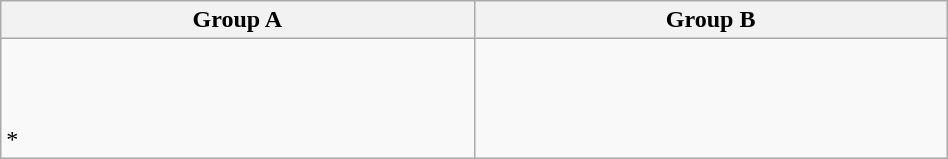<table class="wikitable" width=50%>
<tr>
<th width=50%>Group A</th>
<th width=50%>Group B</th>
</tr>
<tr>
<td valign=top><br><br>
<br>
<s></s> *<br>
</td>
<td valign=top><br><br>
<br>
<br>
</td>
</tr>
</table>
